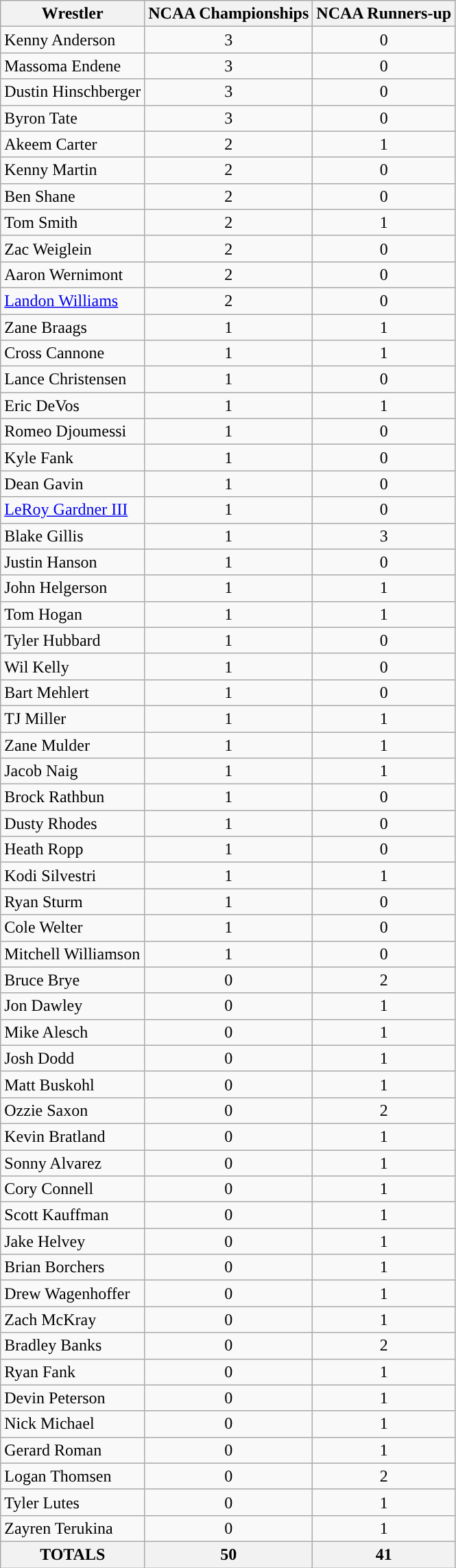<table class="wikitable">
<tr>
<th>Wrestler</th>
<th>NCAA Championships</th>
<th>NCAA Runners-up</th>
</tr>
<tr>
<td>Kenny Anderson</td>
<td align=center>3</td>
<td align=center>0</td>
</tr>
<tr>
<td>Massoma Endene</td>
<td align="center">3</td>
<td align=center>0</td>
</tr>
<tr>
<td>Dustin Hinschberger</td>
<td align="center">3</td>
<td align="center">0</td>
</tr>
<tr>
<td>Byron Tate</td>
<td align="center">3</td>
<td align="center">0</td>
</tr>
<tr>
<td>Akeem Carter</td>
<td align="center">2</td>
<td align="center">1</td>
</tr>
<tr>
<td>Kenny Martin</td>
<td align=center>2</td>
<td align=center>0</td>
</tr>
<tr>
<td>Ben Shane</td>
<td align=center>2</td>
<td align=center>0</td>
</tr>
<tr>
<td>Tom Smith</td>
<td align=center>2</td>
<td align=center>1</td>
</tr>
<tr>
<td>Zac Weiglein</td>
<td align="center">2</td>
<td align="center">0</td>
</tr>
<tr>
<td>Aaron Wernimont</td>
<td align="center">2</td>
<td align="center">0</td>
</tr>
<tr>
<td><a href='#'>Landon Williams</a></td>
<td align="center">2</td>
<td align="center">0</td>
</tr>
<tr>
<td>Zane Braags</td>
<td align=center>1</td>
<td align=center>1</td>
</tr>
<tr>
<td>Cross Cannone</td>
<td align=center>1</td>
<td align=center>1</td>
</tr>
<tr>
<td>Lance Christensen</td>
<td align=center>1</td>
<td align=center>0</td>
</tr>
<tr>
<td>Eric DeVos</td>
<td align=center>1</td>
<td align=center>1</td>
</tr>
<tr>
<td>Romeo Djoumessi</td>
<td align="center">1</td>
<td align="center">0</td>
</tr>
<tr>
<td>Kyle Fank</td>
<td align=center>1</td>
<td align=center>0</td>
</tr>
<tr>
<td>Dean Gavin</td>
<td align=center>1</td>
<td align=center>0</td>
</tr>
<tr>
<td><a href='#'>LeRoy Gardner III</a></td>
<td align="center">1</td>
<td align="center">0</td>
</tr>
<tr>
<td>Blake Gillis</td>
<td align="center">1</td>
<td align="center">3</td>
</tr>
<tr>
<td>Justin Hanson</td>
<td align="center">1</td>
<td align="center">0</td>
</tr>
<tr>
<td>John Helgerson</td>
<td align="center">1</td>
<td align="center">1</td>
</tr>
<tr>
<td>Tom Hogan</td>
<td align=center>1</td>
<td align=center>1</td>
</tr>
<tr>
<td>Tyler Hubbard</td>
<td align=center>1</td>
<td align=center>0</td>
</tr>
<tr>
<td>Wil Kelly</td>
<td align="center">1</td>
<td align="center">0</td>
</tr>
<tr>
<td>Bart Mehlert</td>
<td align="center">1</td>
<td align="center">0</td>
</tr>
<tr>
<td>TJ Miller</td>
<td align="center">1</td>
<td align="center">1</td>
</tr>
<tr>
<td>Zane Mulder</td>
<td align=center>1</td>
<td align=center>1</td>
</tr>
<tr>
<td>Jacob Naig</td>
<td align="center">1</td>
<td align="center">1</td>
</tr>
<tr>
<td>Brock Rathbun</td>
<td align="center">1</td>
<td align="center">0</td>
</tr>
<tr>
<td>Dusty Rhodes</td>
<td align="center">1</td>
<td align="center">0</td>
</tr>
<tr>
<td>Heath Ropp</td>
<td align="center">1</td>
<td align="center">0</td>
</tr>
<tr>
<td>Kodi Silvestri</td>
<td align="center">1</td>
<td align="center">1</td>
</tr>
<tr>
<td>Ryan Sturm</td>
<td align="center">1</td>
<td align="center">0</td>
</tr>
<tr>
<td>Cole Welter</td>
<td align=center>1</td>
<td align=center>0</td>
</tr>
<tr>
<td>Mitchell Williamson</td>
<td align="center">1</td>
<td align=center>0</td>
</tr>
<tr>
<td>Bruce Brye</td>
<td align=center>0</td>
<td align=center>2</td>
</tr>
<tr>
<td>Jon Dawley</td>
<td align=center>0</td>
<td align=center>1</td>
</tr>
<tr>
<td>Mike Alesch</td>
<td align="center">0</td>
<td align="center">1</td>
</tr>
<tr>
<td>Josh Dodd</td>
<td align="center">0</td>
<td align="center">1</td>
</tr>
<tr>
<td>Matt Buskohl</td>
<td align="center">0</td>
<td align="center">1</td>
</tr>
<tr>
<td>Ozzie Saxon</td>
<td align="center">0</td>
<td align="center">2</td>
</tr>
<tr>
<td>Kevin Bratland</td>
<td align="center">0</td>
<td align="center">1</td>
</tr>
<tr>
<td>Sonny Alvarez</td>
<td align="center">0</td>
<td align="center">1</td>
</tr>
<tr>
<td>Cory Connell</td>
<td align="center">0</td>
<td align="center">1</td>
</tr>
<tr>
<td>Scott Kauffman</td>
<td align="center">0</td>
<td align="center">1</td>
</tr>
<tr>
<td>Jake Helvey</td>
<td align=center>0</td>
<td align=center>1</td>
</tr>
<tr>
<td>Brian Borchers</td>
<td align=center>0</td>
<td align=center>1</td>
</tr>
<tr>
<td>Drew Wagenhoffer</td>
<td align="center">0</td>
<td align="center">1</td>
</tr>
<tr>
<td>Zach McKray</td>
<td align="center">0</td>
<td align="center">1</td>
</tr>
<tr>
<td>Bradley Banks</td>
<td align=center>0</td>
<td align=center>2</td>
</tr>
<tr>
<td>Ryan Fank</td>
<td align=center>0</td>
<td align=center>1</td>
</tr>
<tr>
<td>Devin Peterson</td>
<td align="center">0</td>
<td align="center">1</td>
</tr>
<tr>
<td>Nick Michael</td>
<td align="center">0</td>
<td align="center">1</td>
</tr>
<tr>
<td>Gerard Roman</td>
<td align="center">0</td>
<td align="center">1</td>
</tr>
<tr>
<td>Logan Thomsen</td>
<td align=center>0</td>
<td align=center>2</td>
</tr>
<tr>
<td>Tyler Lutes</td>
<td align=center>0</td>
<td align=center>1</td>
</tr>
<tr>
<td>Zayren Terukina</td>
<td align="center">0</td>
<td align="center">1</td>
</tr>
<tr>
<th>TOTALS</th>
<th>50</th>
<th>41</th>
</tr>
</table>
